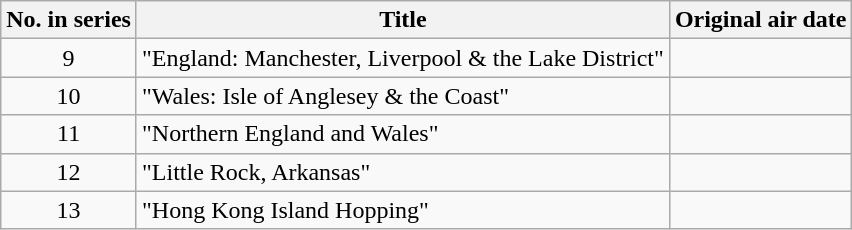<table class="wikitable plainrowheaders" style="text-align:center">
<tr>
<th scope="col">No. in series</th>
<th scope="col">Title</th>
<th scope="col">Original air date</th>
</tr>
<tr>
<td scope="row">9</td>
<td style="text-align:left">"England: Manchester, Liverpool & the Lake District"</td>
<td></td>
</tr>
<tr>
<td scope="row">10</td>
<td style="text-align:left">"Wales: Isle of Anglesey & the Coast"</td>
<td></td>
</tr>
<tr>
<td scope="row">11</td>
<td style="text-align:left">"Northern England and Wales"</td>
<td></td>
</tr>
<tr>
<td scope="row">12</td>
<td style="text-align:left">"Little Rock, Arkansas"</td>
<td></td>
</tr>
<tr>
<td scope="row">13</td>
<td style="text-align:left">"Hong Kong Island Hopping"</td>
<td></td>
</tr>
</table>
